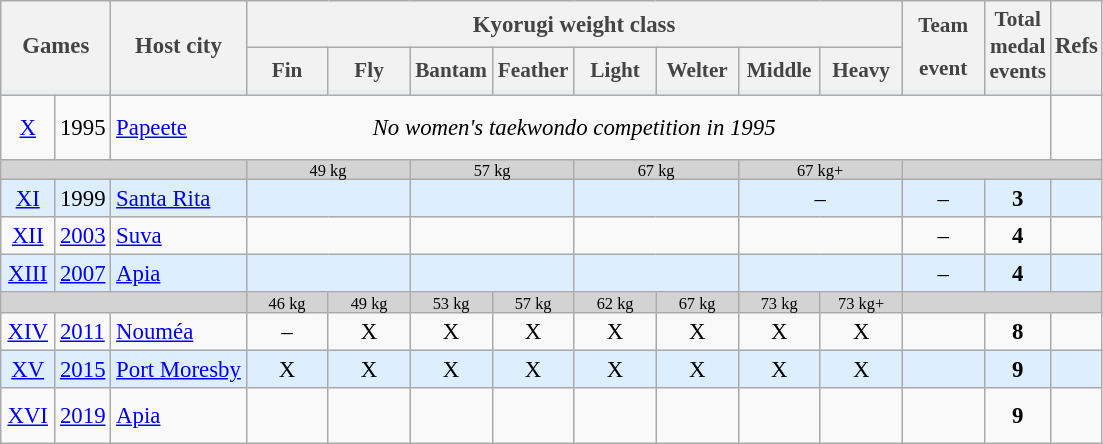<table class=wikitable style="text-align:center; font-size:95%;">
<tr style="line-height:150%;">
<th rowspan="2" colspan="2" style="border-bottom:0px; color:#444;">Games</th>
<th rowspan="2" style="border-bottom:0px; color:#444;">Host city </th>
<th colspan="8" style="border-bottom:0px; color:#444;">Kyorugi weight class</th>
<th colspan="1" style="border-bottom:0px; color:#444; font-size:93%;">Team</th>
<th rowspan="2" style="border-bottom:0px; color:#444; font-size:93%; height:3.3em; line-height:125%; vertical-align:bottom; padding:3px; ">Total<br>medal<br>events</th>
<th rowspan="2" style="border-bottom:0px; color:#444; padding:2px;">Refs</th>
</tr>
<tr style="line-height:150%; font-size:93%; background-color:#eaecf0;">
<th valign=bottom style="width:3.4em; border-bottom:0px; color:#444;">Fin</th>
<th valign=bottom style="width:3.4em; border-bottom:0px; color:#444;">Fly</th>
<th valign=bottom style="width:3.4em; border-bottom:0px; color:#444;">Bantam</th>
<th valign=bottom style="width:3.4em; border-bottom:0px; color:#444;">Feather</th>
<th valign=bottom style="width:3.4em; border-bottom:0px; color:#444;">Light</th>
<th valign=bottom style="width:3.4em; border-bottom:0px; color:#444;">Welter</th>
<th valign=bottom style="width:3.4em; border-bottom:0px; color:#444;">Middle</th>
<th valign=bottom style="width:3.4em; border-bottom:0px; color:#444;">Heavy</th>
<th style="width:3.4em; border:0px; color:#444;">event</th>
</tr>
<tr style="font-size:2px; background-color:#eaecf0;">
<td colspan="2" style="border-top:0px;"> </td>
<td style="border-top:0px;"> </td>
<td style="border-top:0px;"> </td>
<td style="border-top:0px;"> </td>
<td style="border-top:0px;"> </td>
<td style="border-top:0px;"> </td>
<td style="border-top:0px;"> </td>
<td style="border-top:0px;"> </td>
<td style="border-top:0px;"> </td>
<td style="border-top:0px;"> </td>
<td style="border-top:0px;"> </td>
<td style="border-top:0px;"> </td>
<td style="border-top:0px;"> </td>
</tr>
<tr>
<td style="width:1.9em; border-right:0px;"><a href='#'>X</a></td>
<td> 1995</td>
<td style="border-right:0px; text-align:left;"><a href='#'>Papeete</a></td>
<td colspan=8 style="border:0px;"><em>No women's taekwondo competition in 1995</em></td>
<td colspan=2 style="border-left:0px;"> <br> </td>
<td></td>
</tr>
<tr style="background-color:lightgrey; line-height:8px; font-size:72%">
<td colspan="3"></td>
<td colspan=2>49 kg</td>
<td colspan=2>57 kg</td>
<td colspan=2>67 kg</td>
<td colspan=2>67 kg+</td>
<td colspan="3"></td>
</tr>
<tr bgcolor=#def>
<td><a href='#'>XI</a></td>
<td align=left> 1999</td>
<td align=left><a href='#'>Santa Rita</a> </td>
<td colspan=2><br></td>
<td colspan=2><br></td>
<td colspan=2><br></td>
<td colspan=2>–</td>
<td>–</td>
<td><strong>3</strong></td>
<td><br></td>
</tr>
<tr>
<td><a href='#'>XII</a></td>
<td align=left><a href='#'>2003</a></td>
<td align=left><a href='#'>Suva</a> </td>
<td colspan=2><br></td>
<td colspan=2><br></td>
<td colspan=2><br></td>
<td colspan=2><br></td>
<td>–</td>
<td><strong>4</strong></td>
<td></td>
</tr>
<tr bgcolor=#def>
<td><a href='#'>XIII</a></td>
<td align=left><a href='#'>2007</a></td>
<td align=left><a href='#'>Apia</a> </td>
<td colspan=2><br></td>
<td colspan=2><br></td>
<td colspan=2><br></td>
<td colspan=2><br></td>
<td>–</td>
<td><strong>4</strong></td>
<td></td>
</tr>
<tr style="background-color:lightgrey; line-height:8px; font-size:72%">
<td colspan="3"></td>
<td>46 kg</td>
<td>49 kg</td>
<td>53 kg</td>
<td>57 kg</td>
<td>62 kg</td>
<td>67 kg</td>
<td>73 kg</td>
<td>73 kg+</td>
<td colspan="3"></td>
</tr>
<tr>
<td><a href='#'>XIV</a></td>
<td align=left><a href='#'>2011</a></td>
<td align=left><a href='#'>Nouméa</a> </td>
<td>–</td>
<td>X</td>
<td>X</td>
<td>X</td>
<td>X</td>
<td>X</td>
<td>X</td>
<td>X</td>
<td><br></td>
<td><strong>8</strong></td>
<td><br></td>
</tr>
<tr bgcolor=#def>
<td><a href='#'>XV</a></td>
<td align=left><a href='#'>2015</a></td>
<td align=left><a href='#'>Port Moresby</a> </td>
<td>X</td>
<td>X</td>
<td>X</td>
<td>X</td>
<td>X</td>
<td>X</td>
<td>X</td>
<td>X</td>
<td><br></td>
<td><strong>9</strong></td>
<td><br></td>
</tr>
<tr>
<td><a href='#'>XVI</a></td>
<td align=left><a href='#'>2019</a></td>
<td align=left><a href='#'>Apia</a> </td>
<td><br></td>
<td><br></td>
<td><br></td>
<td><br></td>
<td><br></td>
<td><br></td>
<td><br></td>
<td><br></td>
<td><br></td>
<td><strong>9</strong></td>
<td style="line-height:100%;"><br><br></td>
</tr>
</table>
